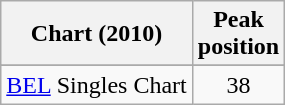<table class="wikitable sortable">
<tr>
<th align="left">Chart (2010)</th>
<th align="left">Peak<br>position</th>
</tr>
<tr>
</tr>
<tr>
<td align="left"><a href='#'>BEL</a> Singles Chart</td>
<td align="center">38</td>
</tr>
</table>
